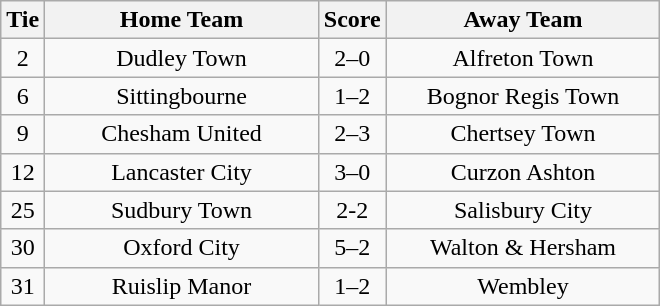<table class="wikitable" style="text-align:center;">
<tr>
<th width=20>Tie</th>
<th width=175>Home Team</th>
<th width=20>Score</th>
<th width=175>Away Team</th>
</tr>
<tr>
<td>2</td>
<td>Dudley Town</td>
<td>2–0</td>
<td>Alfreton Town</td>
</tr>
<tr>
<td>6</td>
<td>Sittingbourne</td>
<td>1–2</td>
<td>Bognor Regis Town</td>
</tr>
<tr>
<td>9</td>
<td>Chesham United</td>
<td>2–3</td>
<td>Chertsey Town</td>
</tr>
<tr>
<td>12</td>
<td>Lancaster City</td>
<td>3–0</td>
<td>Curzon Ashton</td>
</tr>
<tr>
<td>25</td>
<td>Sudbury Town</td>
<td>2-2</td>
<td>Salisbury City</td>
</tr>
<tr>
<td>30</td>
<td>Oxford City</td>
<td>5–2</td>
<td>Walton & Hersham</td>
</tr>
<tr>
<td>31</td>
<td>Ruislip Manor</td>
<td>1–2</td>
<td>Wembley</td>
</tr>
</table>
